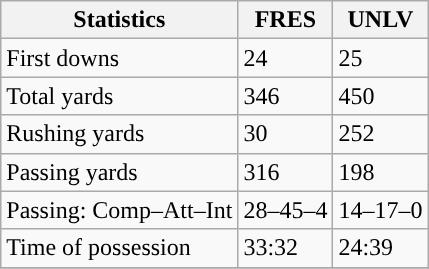<table class="wikitable" style="float: left;">
<tr>
<th>Statistics</th>
<th>FRES</th>
<th>UNLV</th>
</tr>
<tr>
<td>First downs</td>
<td>24</td>
<td>25</td>
</tr>
<tr>
<td>Total yards</td>
<td>346</td>
<td>450</td>
</tr>
<tr>
<td>Rushing yards</td>
<td>30</td>
<td>252</td>
</tr>
<tr>
<td>Passing yards</td>
<td>316</td>
<td>198</td>
</tr>
<tr>
<td>Passing: Comp–Att–Int</td>
<td>28–45–4</td>
<td>14–17–0</td>
</tr>
<tr>
<td>Time of possession</td>
<td>33:32</td>
<td>24:39</td>
</tr>
<tr>
</tr>
</table>
